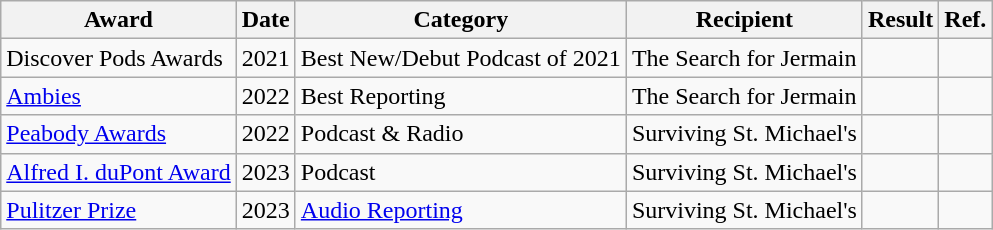<table class="wikitable sortable">
<tr>
<th>Award</th>
<th>Date</th>
<th>Category</th>
<th>Recipient</th>
<th>Result</th>
<th>Ref.</th>
</tr>
<tr>
<td>Discover Pods Awards</td>
<td>2021</td>
<td>Best New/Debut Podcast of 2021</td>
<td>The Search for Jermain</td>
<td></td>
<td></td>
</tr>
<tr>
<td><a href='#'>Ambies</a></td>
<td>2022</td>
<td>Best Reporting</td>
<td>The Search for Jermain</td>
<td></td>
<td></td>
</tr>
<tr>
<td><a href='#'>Peabody Awards</a></td>
<td>2022</td>
<td>Podcast & Radio</td>
<td>Surviving St. Michael's</td>
<td></td>
<td></td>
</tr>
<tr>
<td><a href='#'>Alfred I. duPont Award</a></td>
<td>2023</td>
<td>Podcast</td>
<td>Surviving St. Michael's</td>
<td></td>
<td></td>
</tr>
<tr>
<td><a href='#'>Pulitzer Prize</a></td>
<td>2023</td>
<td><a href='#'>Audio Reporting</a></td>
<td>Surviving St. Michael's</td>
<td></td>
<td></td>
</tr>
</table>
